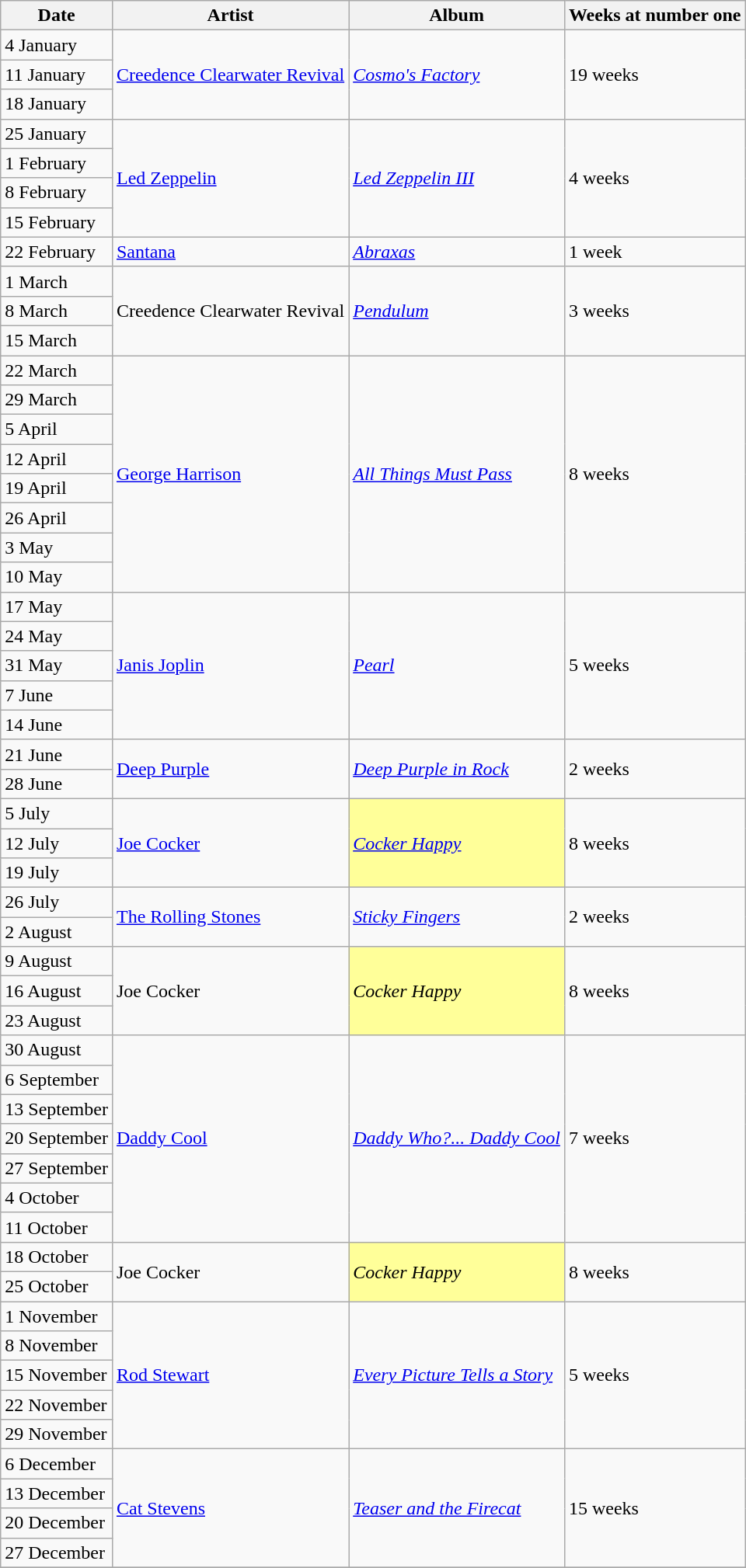<table class="wikitable">
<tr>
<th>Date</th>
<th>Artist</th>
<th>Album</th>
<th>Weeks at number one</th>
</tr>
<tr>
<td>4 January</td>
<td rowspan="3"><a href='#'>Creedence Clearwater Revival</a></td>
<td rowspan="3"><em><a href='#'>Cosmo's Factory</a></em></td>
<td rowspan="3">19 weeks</td>
</tr>
<tr>
<td>11 January</td>
</tr>
<tr>
<td>18 January</td>
</tr>
<tr>
<td>25 January</td>
<td rowspan="4"><a href='#'>Led Zeppelin</a></td>
<td rowspan="4"><em><a href='#'>Led Zeppelin III</a></em></td>
<td rowspan="4">4 weeks</td>
</tr>
<tr>
<td>1 February</td>
</tr>
<tr>
<td>8 February</td>
</tr>
<tr>
<td>15 February</td>
</tr>
<tr>
<td>22 February</td>
<td><a href='#'>Santana</a></td>
<td><em><a href='#'>Abraxas</a></em></td>
<td>1 week</td>
</tr>
<tr>
<td>1 March</td>
<td rowspan="3">Creedence Clearwater Revival</td>
<td rowspan="3"><em><a href='#'>Pendulum</a></em></td>
<td rowspan="3">3 weeks</td>
</tr>
<tr>
<td>8 March</td>
</tr>
<tr>
<td>15 March</td>
</tr>
<tr>
<td>22 March</td>
<td rowspan="8"><a href='#'>George Harrison</a></td>
<td rowspan="8"><em><a href='#'>All Things Must Pass</a></em></td>
<td rowspan="8">8 weeks</td>
</tr>
<tr>
<td>29 March</td>
</tr>
<tr>
<td>5 April</td>
</tr>
<tr>
<td>12 April</td>
</tr>
<tr>
<td>19 April</td>
</tr>
<tr>
<td>26 April</td>
</tr>
<tr>
<td>3 May</td>
</tr>
<tr>
<td>10 May</td>
</tr>
<tr>
<td>17 May</td>
<td rowspan="5"><a href='#'>Janis Joplin</a></td>
<td rowspan="5"><em><a href='#'>Pearl</a></em></td>
<td rowspan="5">5 weeks</td>
</tr>
<tr>
<td>24 May</td>
</tr>
<tr>
<td>31 May</td>
</tr>
<tr>
<td>7 June</td>
</tr>
<tr>
<td>14 June</td>
</tr>
<tr>
<td>21 June</td>
<td rowspan="2"><a href='#'>Deep Purple</a></td>
<td rowspan="2"><em><a href='#'>Deep Purple in Rock</a></em></td>
<td rowspan="2">2 weeks</td>
</tr>
<tr>
<td>28 June</td>
</tr>
<tr>
<td>5 July</td>
<td rowspan="3"><a href='#'>Joe Cocker</a></td>
<td bgcolor=#FFFF99 rowspan="3"><em><a href='#'>Cocker Happy</a></em></td>
<td rowspan="3">8 weeks</td>
</tr>
<tr>
<td>12 July</td>
</tr>
<tr>
<td>19 July</td>
</tr>
<tr>
<td>26 July</td>
<td rowspan="2"><a href='#'>The Rolling Stones</a></td>
<td rowspan="2"><em><a href='#'>Sticky Fingers</a></em></td>
<td rowspan="2">2 weeks</td>
</tr>
<tr>
<td>2 August</td>
</tr>
<tr>
<td>9 August</td>
<td rowspan="3">Joe Cocker</td>
<td bgcolor=#FFFF99 rowspan="3"><em>Cocker Happy</em></td>
<td rowspan="3">8 weeks</td>
</tr>
<tr>
<td>16 August</td>
</tr>
<tr>
<td>23 August</td>
</tr>
<tr>
<td>30 August</td>
<td rowspan="7"><a href='#'>Daddy Cool</a></td>
<td rowspan="7"><em><a href='#'>Daddy Who?... Daddy Cool</a></em></td>
<td rowspan="7">7 weeks</td>
</tr>
<tr>
<td>6 September</td>
</tr>
<tr>
<td>13 September</td>
</tr>
<tr>
<td>20 September</td>
</tr>
<tr>
<td>27 September</td>
</tr>
<tr>
<td>4 October</td>
</tr>
<tr>
<td>11 October</td>
</tr>
<tr>
<td>18 October</td>
<td rowspan="2">Joe Cocker</td>
<td bgcolor=#FFFF99 rowspan="2"><em>Cocker Happy</em></td>
<td rowspan="2">8 weeks</td>
</tr>
<tr>
<td>25 October</td>
</tr>
<tr>
<td>1 November</td>
<td rowspan="5"><a href='#'>Rod Stewart</a></td>
<td rowspan="5"><em><a href='#'>Every Picture Tells a Story</a></em></td>
<td rowspan="5">5 weeks</td>
</tr>
<tr>
<td>8 November</td>
</tr>
<tr>
<td>15 November</td>
</tr>
<tr>
<td>22 November</td>
</tr>
<tr>
<td>29 November</td>
</tr>
<tr>
<td>6 December</td>
<td rowspan="4"><a href='#'>Cat Stevens</a></td>
<td rowspan="4"><em><a href='#'>Teaser and the Firecat</a></em></td>
<td rowspan="4">15 weeks</td>
</tr>
<tr>
<td>13 December</td>
</tr>
<tr>
<td>20 December</td>
</tr>
<tr>
<td>27 December</td>
</tr>
<tr>
</tr>
</table>
